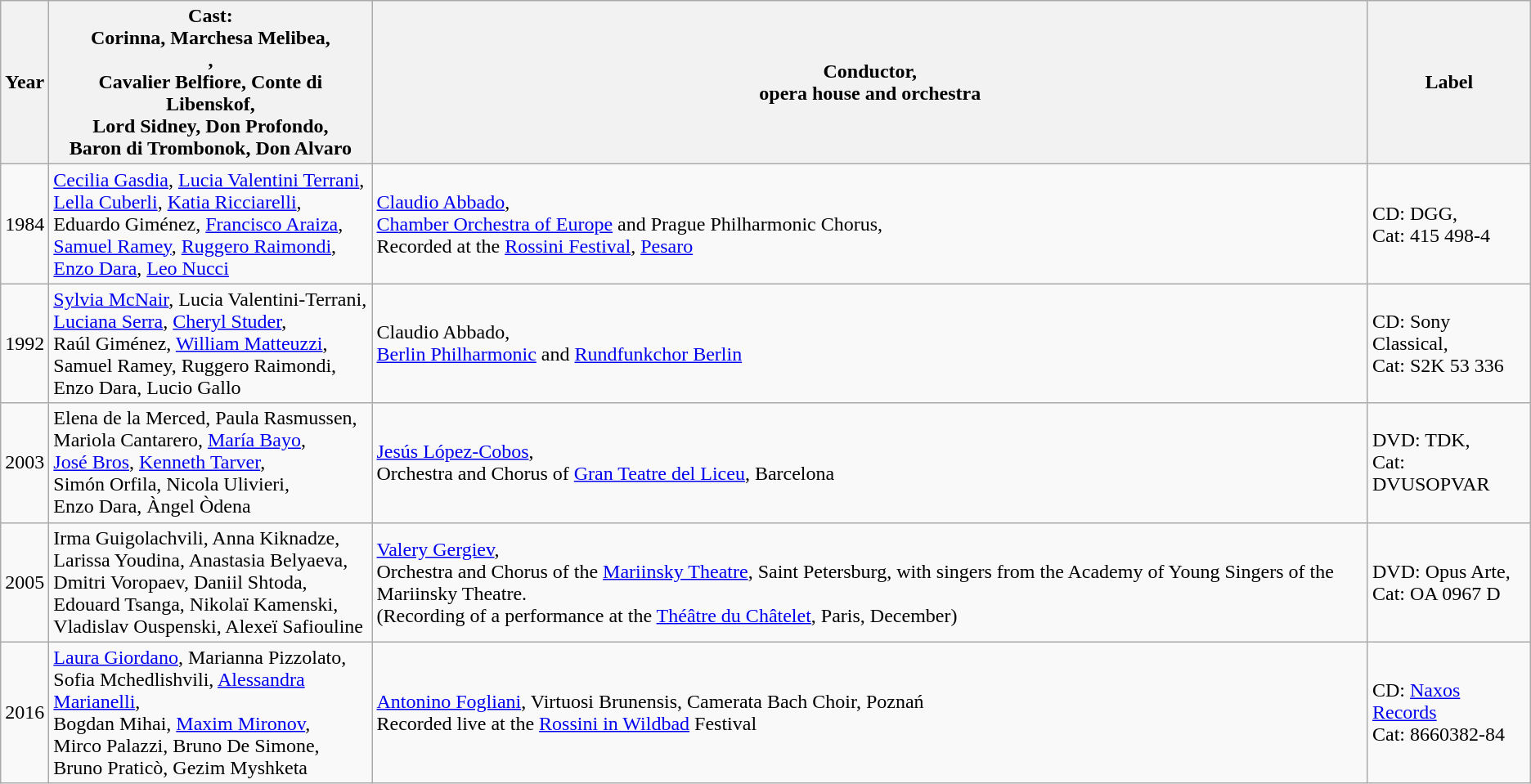<table class="wikitable">
<tr>
<th>Year</th>
<th>Cast:<br>Corinna, Marchesa Melibea,<br>,<br>Cavalier Belfiore, Conte di Libenskof,<br>Lord Sidney, Don Profondo,<br>Baron di Trombonok, Don Alvaro</th>
<th>Conductor,<br>opera house and orchestra</th>
<th>Label</th>
</tr>
<tr>
<td>1984</td>
<td><a href='#'>Cecilia Gasdia</a>, <a href='#'>Lucia Valentini Terrani</a>,<br> <a href='#'>Lella Cuberli</a>, <a href='#'>Katia Ricciarelli</a>,<br> Eduardo Giménez, <a href='#'>Francisco Araiza</a>,<br><a href='#'>Samuel Ramey</a>, <a href='#'>Ruggero Raimondi</a>,<br><a href='#'>Enzo Dara</a>, <a href='#'>Leo Nucci</a></td>
<td><a href='#'>Claudio Abbado</a>,<br><a href='#'>Chamber Orchestra of Europe</a> and Prague Philharmonic Chorus,<br>Recorded at the <a href='#'>Rossini Festival</a>, <a href='#'>Pesaro</a></td>
<td>CD: DGG,<br>Cat: 415 498-4</td>
</tr>
<tr>
<td>1992</td>
<td><a href='#'>Sylvia McNair</a>, Lucia Valentini-Terrani,<br><a href='#'>Luciana Serra</a>, <a href='#'>Cheryl Studer</a>,<br>Raúl Giménez, <a href='#'>William Matteuzzi</a>,<br>Samuel Ramey, Ruggero Raimondi,<br> Enzo Dara, Lucio Gallo</td>
<td>Claudio Abbado,<br><a href='#'>Berlin Philharmonic</a> and <a href='#'>Rundfunkchor Berlin</a></td>
<td>CD: Sony Classical,<br>Cat: S2K 53 336</td>
</tr>
<tr>
<td>2003</td>
<td>Elena de la Merced, Paula Rasmussen,<br>Mariola Cantarero, <a href='#'>María Bayo</a>,<br><a href='#'>José Bros</a>, <a href='#'>Kenneth Tarver</a>,<br>Simón Orfila, Nicola Ulivieri,<br>Enzo Dara, Àngel Òdena</td>
<td><a href='#'>Jesús López-Cobos</a>,<br>Orchestra and Chorus of <a href='#'>Gran Teatre del Liceu</a>, Barcelona</td>
<td>DVD: TDK,<br>Cat: DVUSOPVAR</td>
</tr>
<tr>
<td>2005</td>
<td>Irma Guigolachvili, Anna Kiknadze,<br>Larissa Youdina, Anastasia Belyaeva,<br>Dmitri Voropaev, Daniil Shtoda,<br>Edouard Tsanga, Nikolaï Kamenski,<br>Vladislav Ouspenski, Alexeï Safiouline</td>
<td><a href='#'>Valery Gergiev</a>,<br>Orchestra and Chorus of the <a href='#'>Mariinsky Theatre</a>, Saint Petersburg, with singers from the Academy of Young Singers of the Mariinsky Theatre.<br>(Recording of a performance at the <a href='#'>Théâtre du Châtelet</a>, Paris, December)</td>
<td>DVD: Opus Arte,<br>Cat: OA 0967 D</td>
</tr>
<tr>
<td>2016</td>
<td><a href='#'>Laura Giordano</a>, Marianna Pizzolato,<br>Sofia Mchedlishvili, <a href='#'>Alessandra Marianelli</a>,<br>Bogdan Mihai, <a href='#'>Maxim Mironov</a>,<br>Mirco Palazzi, Bruno De Simone,<br>Bruno Praticò, Gezim Myshketa</td>
<td><a href='#'>Antonino Fogliani</a>, Virtuosi Brunensis, Camerata Bach Choir, Poznań<br>Recorded live at the <a href='#'>Rossini in Wildbad</a> Festival</td>
<td>CD: <a href='#'>Naxos Records</a><br>Cat: 8660382-84</td>
</tr>
</table>
